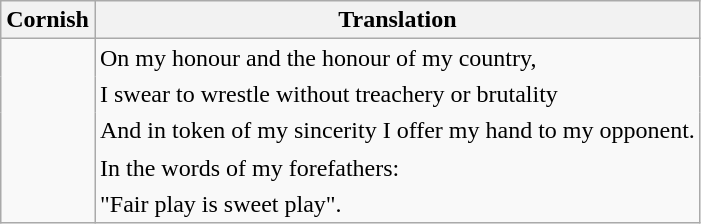<table class="wikitable">
<tr>
<th>Cornish</th>
<th>Translation</th>
</tr>
<tr style="border-bottom-style:hidden;">
<td></td>
<td>On my honour and the honour of my country,</td>
</tr>
<tr style="border-bottom-style:hidden;">
<td></td>
<td>I swear to wrestle without treachery or brutality</td>
</tr>
<tr style="border-bottom-style:hidden;">
<td></td>
<td>And in token of my sincerity I offer my hand to my opponent.</td>
</tr>
<tr style="border-bottom-style:hidden;">
<td></td>
<td>In the words of my forefathers:</td>
</tr>
<tr>
<td></td>
<td>"Fair play is sweet play".</td>
</tr>
</table>
